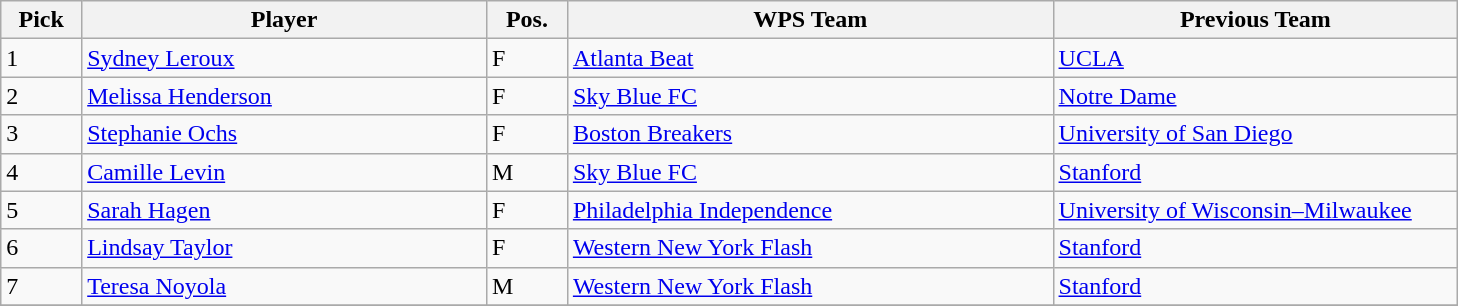<table class="wikitable">
<tr>
<th width="5%">Pick</th>
<th width="25%">Player</th>
<th width="5%">Pos.</th>
<th width="30%">WPS Team</th>
<th width="25%">Previous Team</th>
</tr>
<tr>
<td>1</td>
<td><a href='#'>Sydney Leroux</a></td>
<td>F</td>
<td><a href='#'>Atlanta Beat</a></td>
<td><a href='#'>UCLA</a></td>
</tr>
<tr>
<td>2</td>
<td><a href='#'>Melissa Henderson</a></td>
<td>F</td>
<td><a href='#'>Sky Blue FC</a></td>
<td><a href='#'>Notre Dame</a></td>
</tr>
<tr>
<td>3</td>
<td><a href='#'>Stephanie Ochs</a></td>
<td>F</td>
<td><a href='#'>Boston Breakers</a></td>
<td><a href='#'>University of San Diego</a></td>
</tr>
<tr>
<td>4</td>
<td><a href='#'>Camille Levin</a></td>
<td>M</td>
<td><a href='#'>Sky Blue FC</a></td>
<td><a href='#'>Stanford</a></td>
</tr>
<tr>
<td>5</td>
<td><a href='#'>Sarah Hagen</a></td>
<td>F</td>
<td><a href='#'>Philadelphia Independence</a></td>
<td><a href='#'>University of Wisconsin–Milwaukee</a></td>
</tr>
<tr>
<td>6</td>
<td><a href='#'>Lindsay Taylor</a></td>
<td>F</td>
<td><a href='#'>Western New York Flash</a></td>
<td><a href='#'>Stanford</a></td>
</tr>
<tr>
<td>7</td>
<td><a href='#'>Teresa Noyola</a></td>
<td>M</td>
<td><a href='#'>Western New York Flash</a></td>
<td><a href='#'>Stanford</a></td>
</tr>
<tr>
</tr>
</table>
